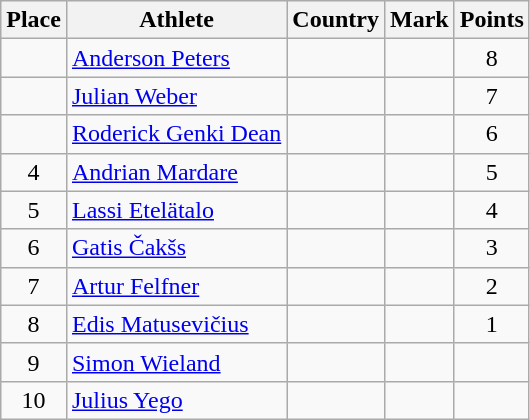<table class="wikitable mw-datatable sortable">
<tr>
<th>Place</th>
<th>Athlete</th>
<th>Country</th>
<th>Mark</th>
<th>Points</th>
</tr>
<tr>
<td align=center></td>
<td><a href='#'>Anderson Peters</a></td>
<td></td>
<td></td>
<td align=center>8</td>
</tr>
<tr>
<td align=center></td>
<td><a href='#'>Julian Weber</a></td>
<td></td>
<td></td>
<td align=center>7</td>
</tr>
<tr>
<td align=center></td>
<td><a href='#'>Roderick Genki Dean</a></td>
<td></td>
<td></td>
<td align=center>6</td>
</tr>
<tr>
<td align=center>4</td>
<td><a href='#'>Andrian Mardare</a></td>
<td></td>
<td></td>
<td align=center>5</td>
</tr>
<tr>
<td align=center>5</td>
<td><a href='#'>Lassi Etelätalo</a></td>
<td></td>
<td></td>
<td align=center>4</td>
</tr>
<tr>
<td align=center>6</td>
<td><a href='#'>Gatis Čakšs</a></td>
<td></td>
<td></td>
<td align=center>3</td>
</tr>
<tr>
<td align=center>7</td>
<td><a href='#'>Artur Felfner</a></td>
<td></td>
<td></td>
<td align=center>2</td>
</tr>
<tr>
<td align=center>8</td>
<td><a href='#'>Edis Matusevičius</a></td>
<td></td>
<td></td>
<td align=center>1</td>
</tr>
<tr>
<td align=center>9</td>
<td><a href='#'>Simon Wieland</a></td>
<td></td>
<td></td>
<td></td>
</tr>
<tr>
<td align=center>10</td>
<td><a href='#'>Julius Yego</a></td>
<td></td>
<td></td>
<td></td>
</tr>
</table>
